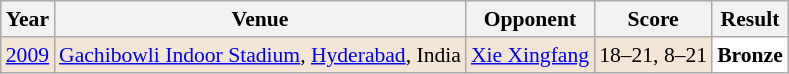<table class="sortable wikitable" style="font-size: 90%;">
<tr>
<th>Year</th>
<th>Venue</th>
<th>Opponent</th>
<th>Score</th>
<th>Result</th>
</tr>
<tr style="background:#F3E6D7">
<td align="center"><a href='#'>2009</a></td>
<td align="left"><a href='#'>Gachibowli Indoor Stadium</a>, <a href='#'>Hyderabad</a>, India</td>
<td align="left"> <a href='#'>Xie Xingfang</a></td>
<td align="left">18–21, 8–21</td>
<td style="text-align:left; background:white"> <strong>Bronze</strong></td>
</tr>
</table>
